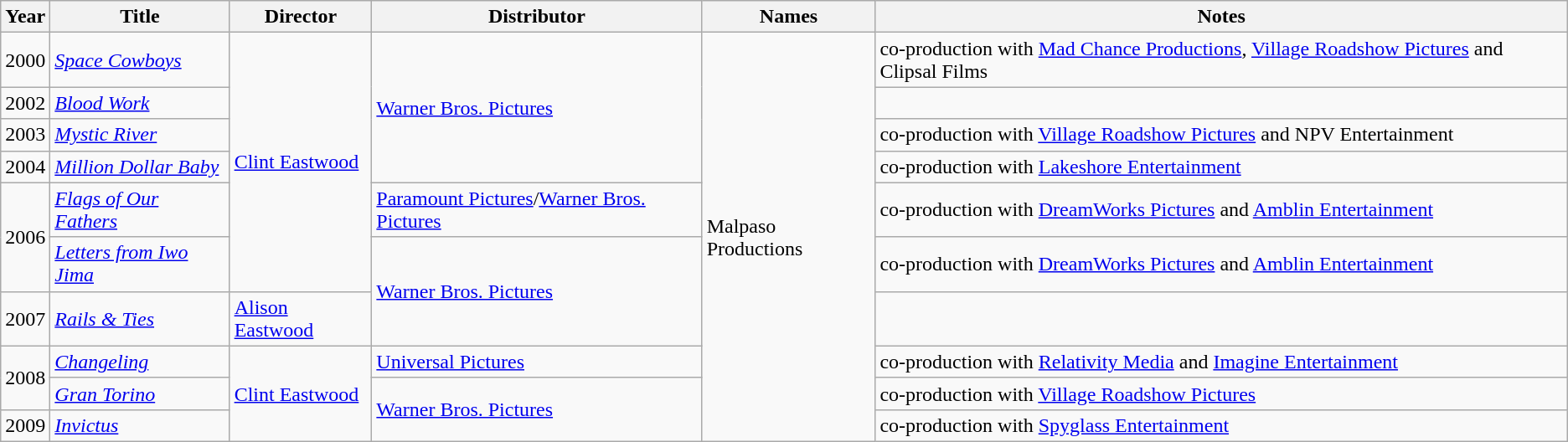<table class="wikitable sortable">
<tr>
<th>Year</th>
<th>Title</th>
<th>Director</th>
<th>Distributor</th>
<th>Names</th>
<th>Notes</th>
</tr>
<tr>
<td>2000</td>
<td><em><a href='#'>Space Cowboys</a></em></td>
<td rowspan="6"><a href='#'>Clint Eastwood</a></td>
<td rowspan="4"><a href='#'>Warner Bros. Pictures</a></td>
<td rowspan="10">Malpaso Productions</td>
<td>co-production with <a href='#'>Mad Chance Productions</a>, <a href='#'>Village Roadshow Pictures</a> and Clipsal Films</td>
</tr>
<tr>
<td>2002</td>
<td><em><a href='#'>Blood Work</a></em></td>
<td></td>
</tr>
<tr>
<td>2003</td>
<td><em><a href='#'>Mystic River</a></em></td>
<td>co-production with <a href='#'>Village Roadshow Pictures</a> and NPV Entertainment</td>
</tr>
<tr>
<td>2004</td>
<td><em><a href='#'>Million Dollar Baby</a></em></td>
<td>co-production with <a href='#'>Lakeshore Entertainment</a></td>
</tr>
<tr>
<td rowspan="2">2006</td>
<td><em><a href='#'>Flags of Our Fathers</a></em></td>
<td><a href='#'>Paramount Pictures</a>/<a href='#'>Warner Bros. Pictures</a></td>
<td>co-production with <a href='#'>DreamWorks Pictures</a> and <a href='#'>Amblin Entertainment</a></td>
</tr>
<tr>
<td><em><a href='#'>Letters from Iwo Jima</a></em></td>
<td rowspan="2"><a href='#'>Warner Bros. Pictures</a></td>
<td>co-production with <a href='#'>DreamWorks Pictures</a> and <a href='#'>Amblin Entertainment</a></td>
</tr>
<tr>
<td>2007</td>
<td><em><a href='#'>Rails & Ties</a></em></td>
<td><a href='#'>Alison Eastwood</a></td>
<td></td>
</tr>
<tr>
<td rowspan="2">2008</td>
<td><em><a href='#'>Changeling</a></em></td>
<td rowspan="3"><a href='#'>Clint Eastwood</a></td>
<td><a href='#'>Universal Pictures</a></td>
<td>co-production with <a href='#'>Relativity Media</a> and <a href='#'>Imagine Entertainment</a></td>
</tr>
<tr>
<td><em><a href='#'>Gran Torino</a></em></td>
<td rowspan="2"><a href='#'>Warner Bros. Pictures</a></td>
<td>co-production with <a href='#'>Village Roadshow Pictures</a></td>
</tr>
<tr>
<td>2009</td>
<td><em><a href='#'>Invictus</a></em></td>
<td>co-production with <a href='#'>Spyglass Entertainment</a></td>
</tr>
</table>
